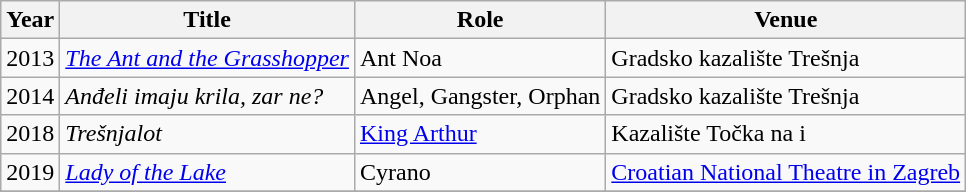<table class="wikitable sortable">
<tr>
<th>Year</th>
<th>Title</th>
<th>Role</th>
<th>Venue</th>
</tr>
<tr>
<td>2013</td>
<td><em><a href='#'>The Ant and the Grasshopper</a></em></td>
<td>Ant Noa</td>
<td>Gradsko kazalište Trešnja</td>
</tr>
<tr>
<td>2014</td>
<td><em>Anđeli imaju krila, zar ne?</em></td>
<td>Angel, Gangster, Orphan</td>
<td>Gradsko kazalište Trešnja</td>
</tr>
<tr>
<td>2018</td>
<td><em>Trešnjalot</em></td>
<td><a href='#'>King Arthur</a></td>
<td>Kazalište Točka na i</td>
</tr>
<tr>
<td>2019</td>
<td><em><a href='#'>Lady of the Lake</a></em></td>
<td>Cyrano</td>
<td><a href='#'>Croatian National Theatre in Zagreb</a></td>
</tr>
<tr>
</tr>
</table>
